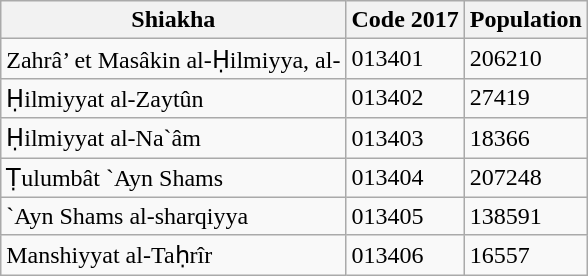<table class="wikitable">
<tr>
<th colspan="1" rowspan="1">Shiakha</th>
<th colspan="1" rowspan="1">Code 2017</th>
<th colspan="1" rowspan="1">Population</th>
</tr>
<tr>
<td>Zahrâ’ et Masâkin al-Ḥilmiyya, al-</td>
<td>013401</td>
<td>206210</td>
</tr>
<tr>
<td>Ḥilmiyyat al-Zaytûn</td>
<td>013402</td>
<td>27419</td>
</tr>
<tr>
<td>Ḥilmiyyat al-Na`âm</td>
<td>013403</td>
<td>18366</td>
</tr>
<tr>
<td>Ṭulumbât `Ayn Shams</td>
<td>013404</td>
<td>207248</td>
</tr>
<tr>
<td>`Ayn Shams al-sharqiyya</td>
<td>013405</td>
<td>138591</td>
</tr>
<tr>
<td>Manshiyyat al-Taḥrîr</td>
<td>013406</td>
<td>16557</td>
</tr>
</table>
